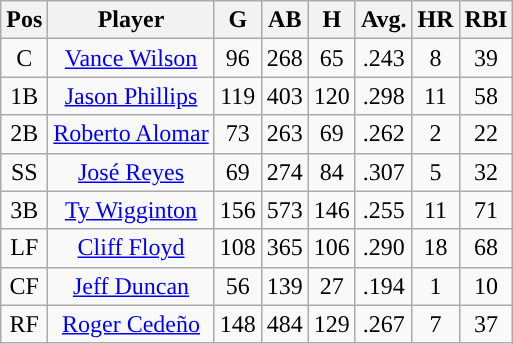<table class="wikitable sortable">
<tr>
<th>Pos</th>
<th>Player</th>
<th>G</th>
<th>AB</th>
<th>H</th>
<th>Avg.</th>
<th>HR</th>
<th>RBI</th>
</tr>
<tr align="center">
<td>C</td>
<td><a href='#'>Vance Wilson</a></td>
<td>96</td>
<td>268</td>
<td>65</td>
<td>.243</td>
<td>8</td>
<td>39</td>
</tr>
<tr align=center>
<td>1B</td>
<td><a href='#'>Jason Phillips</a></td>
<td>119</td>
<td>403</td>
<td>120</td>
<td>.298</td>
<td>11</td>
<td>58</td>
</tr>
<tr align=center>
<td>2B</td>
<td><a href='#'>Roberto Alomar</a></td>
<td>73</td>
<td>263</td>
<td>69</td>
<td>.262</td>
<td>2</td>
<td>22</td>
</tr>
<tr align=center>
<td>SS</td>
<td><a href='#'>José Reyes</a></td>
<td>69</td>
<td>274</td>
<td>84</td>
<td>.307</td>
<td>5</td>
<td>32</td>
</tr>
<tr align=center>
<td>3B</td>
<td><a href='#'>Ty Wigginton</a></td>
<td>156</td>
<td>573</td>
<td>146</td>
<td>.255</td>
<td>11</td>
<td>71</td>
</tr>
<tr align=center>
<td>LF</td>
<td><a href='#'>Cliff Floyd</a></td>
<td>108</td>
<td>365</td>
<td>106</td>
<td>.290</td>
<td>18</td>
<td>68</td>
</tr>
<tr align=center>
<td>CF</td>
<td><a href='#'>Jeff Duncan</a></td>
<td>56</td>
<td>139</td>
<td>27</td>
<td>.194</td>
<td>1</td>
<td>10</td>
</tr>
<tr align=center>
<td>RF</td>
<td><a href='#'>Roger Cedeño</a></td>
<td>148</td>
<td>484</td>
<td>129</td>
<td>.267</td>
<td>7</td>
<td>37</td>
</tr>
</table>
